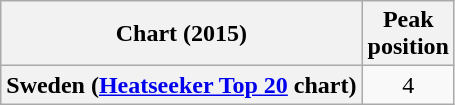<table class="wikitable plainrowheaders" style="text-align:center;">
<tr>
<th>Chart (2015)</th>
<th>Peak<br>position</th>
</tr>
<tr>
<th scope="row">Sweden (<a href='#'>Heatseeker Top 20</a> chart)</th>
<td>4</td>
</tr>
</table>
